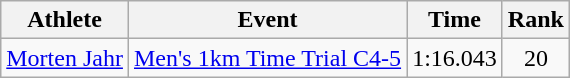<table class=wikitable>
<tr>
<th>Athlete</th>
<th>Event</th>
<th>Time</th>
<th>Rank</th>
</tr>
<tr align=center>
<td align=left><a href='#'>Morten Jahr</a></td>
<td align=left><a href='#'>Men's 1km Time Trial C4-5</a></td>
<td>1:16.043</td>
<td>20</td>
</tr>
</table>
